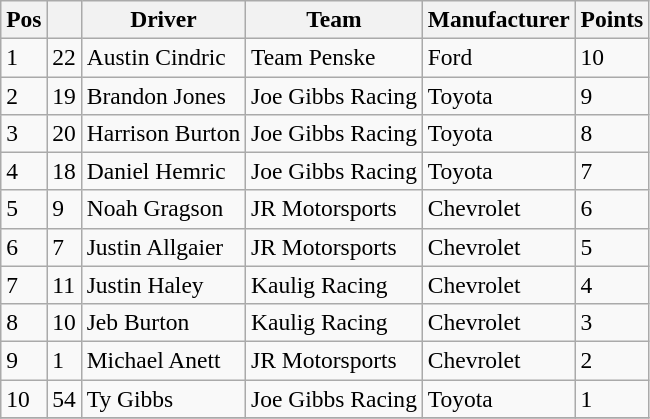<table class="wikitable" style="font-size:98%">
<tr>
<th>Pos</th>
<th></th>
<th>Driver</th>
<th>Team</th>
<th>Manufacturer</th>
<th>Points</th>
</tr>
<tr>
<td>1</td>
<td>22</td>
<td>Austin Cindric</td>
<td>Team Penske</td>
<td>Ford</td>
<td>10</td>
</tr>
<tr>
<td>2</td>
<td>19</td>
<td>Brandon Jones</td>
<td>Joe Gibbs Racing</td>
<td>Toyota</td>
<td>9</td>
</tr>
<tr>
<td>3</td>
<td>20</td>
<td>Harrison Burton</td>
<td>Joe Gibbs Racing</td>
<td>Toyota</td>
<td>8</td>
</tr>
<tr>
<td>4</td>
<td>18</td>
<td>Daniel Hemric</td>
<td>Joe Gibbs Racing</td>
<td>Toyota</td>
<td>7</td>
</tr>
<tr>
<td>5</td>
<td>9</td>
<td>Noah Gragson</td>
<td>JR Motorsports</td>
<td>Chevrolet</td>
<td>6</td>
</tr>
<tr>
<td>6</td>
<td>7</td>
<td>Justin Allgaier</td>
<td>JR Motorsports</td>
<td>Chevrolet</td>
<td>5</td>
</tr>
<tr>
<td>7</td>
<td>11</td>
<td>Justin Haley</td>
<td>Kaulig Racing</td>
<td>Chevrolet</td>
<td>4</td>
</tr>
<tr>
<td>8</td>
<td>10</td>
<td>Jeb Burton</td>
<td>Kaulig Racing</td>
<td>Chevrolet</td>
<td>3</td>
</tr>
<tr>
<td>9</td>
<td>1</td>
<td>Michael Anett</td>
<td>JR Motorsports</td>
<td>Chevrolet</td>
<td>2</td>
</tr>
<tr>
<td>10</td>
<td>54</td>
<td>Ty Gibbs</td>
<td>Joe Gibbs Racing</td>
<td>Toyota</td>
<td>1</td>
</tr>
<tr>
</tr>
</table>
